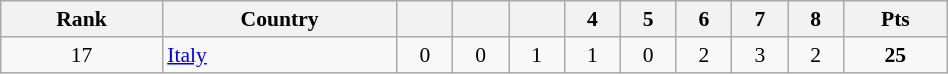<table class="wikitable" style="width:50%; font-size:90%; text-align:center;">
<tr>
<th>Rank</th>
<th>Country</th>
<th></th>
<th></th>
<th></th>
<th>4</th>
<th>5</th>
<th>6</th>
<th>7</th>
<th>8</th>
<th>Pts</th>
</tr>
<tr>
<td>17</td>
<td align=left> <a href='#'>Italy</a></td>
<td>0</td>
<td>0</td>
<td>1</td>
<td>1</td>
<td>0</td>
<td>2</td>
<td>3</td>
<td>2</td>
<td><strong>25</strong></td>
</tr>
</table>
